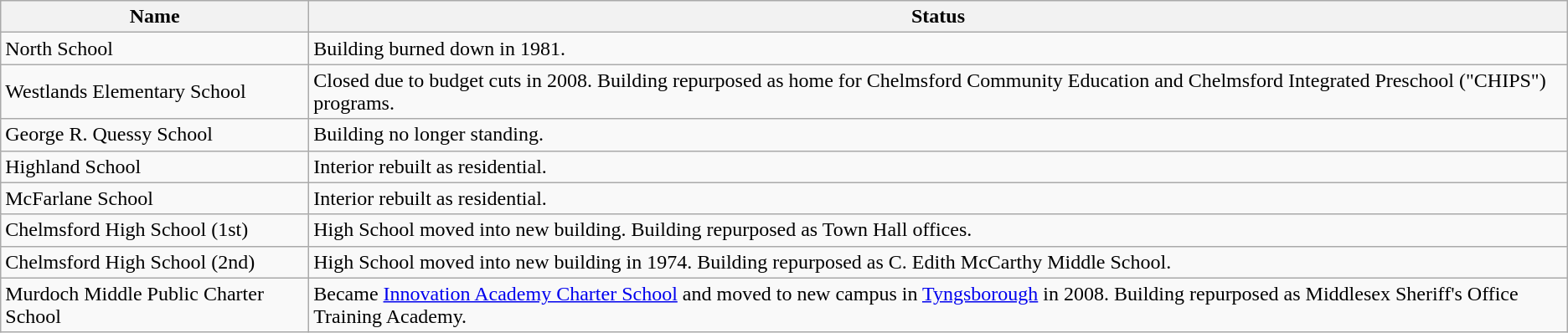<table class="wikitable">
<tr>
<th>Name</th>
<th>Status</th>
</tr>
<tr>
<td>North School</td>
<td>Building burned down in 1981.</td>
</tr>
<tr>
<td>Westlands Elementary School</td>
<td>Closed due to budget cuts in 2008. Building repurposed as home for Chelmsford Community Education and Chelmsford Integrated Preschool ("CHIPS") programs.</td>
</tr>
<tr>
<td>George R. Quessy School</td>
<td>Building no longer standing.</td>
</tr>
<tr>
<td>Highland School</td>
<td>Interior rebuilt as residential.</td>
</tr>
<tr>
<td>McFarlane School</td>
<td>Interior rebuilt as residential.</td>
</tr>
<tr>
<td>Chelmsford High School (1st)</td>
<td>High School moved into new building. Building repurposed as Town Hall offices.</td>
</tr>
<tr>
<td>Chelmsford High School (2nd)</td>
<td>High School moved into new building in 1974. Building repurposed as C. Edith McCarthy Middle School.</td>
</tr>
<tr>
<td>Murdoch Middle Public Charter School</td>
<td>Became <a href='#'>Innovation Academy Charter School</a> and moved to new campus in <a href='#'>Tyngsborough</a> in 2008. Building repurposed as Middlesex Sheriff's Office Training Academy.</td>
</tr>
</table>
